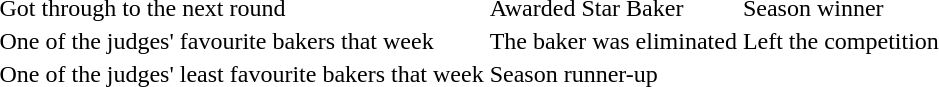<table>
<tr>
<td> Got through to the next round</td>
<td> Awarded Star Baker</td>
<td> Season winner</td>
</tr>
<tr>
<td> One of the judges' favourite bakers that week</td>
<td> The baker was eliminated</td>
<td> Left the competition</td>
</tr>
<tr>
<td> One of the judges' least favourite bakers that week</td>
<td> Season runner-up</td>
</tr>
<tr>
</tr>
</table>
